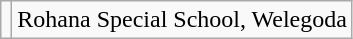<table class="wikitable">
<tr>
<td></td>
<td>Rohana Special School, Welegoda</td>
</tr>
</table>
